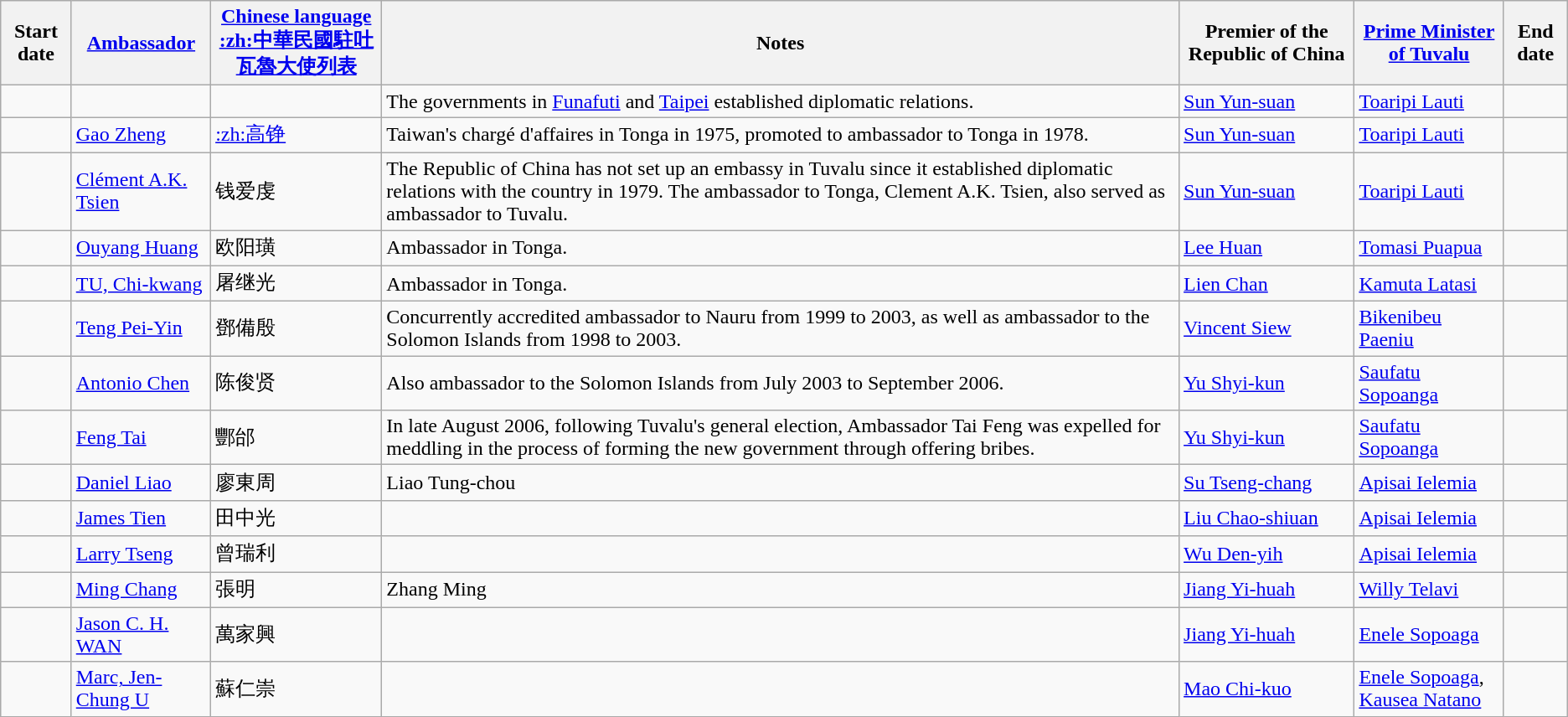<table class="wikitable sortable">
<tr>
<th>Start date</th>
<th><a href='#'>Ambassador</a></th>
<th><a href='#'>Chinese language</a><br> <a href='#'>:zh:中華民國駐吐瓦魯大使列表</a></th>
<th>Notes</th>
<th>Premier of the Republic of China</th>
<th><a href='#'>Prime Minister of Tuvalu</a></th>
<th>End date</th>
</tr>
<tr>
<td></td>
<td></td>
<td></td>
<td>The governments in <a href='#'>Funafuti</a> and <a href='#'>Taipei</a> established diplomatic relations.</td>
<td><a href='#'>Sun Yun-suan</a></td>
<td><a href='#'>Toaripi Lauti</a></td>
<td></td>
</tr>
<tr>
<td></td>
<td><a href='#'>Gao Zheng</a></td>
<td><a href='#'>:zh:高铮</a></td>
<td>Taiwan's chargé d'affaires in Tonga in 1975, promoted to ambassador to Tonga in 1978.</td>
<td><a href='#'>Sun Yun-suan</a></td>
<td><a href='#'>Toaripi Lauti</a></td>
<td></td>
</tr>
<tr>
<td></td>
<td><a href='#'>Clément A.K. Tsien</a></td>
<td>钱爱虔</td>
<td>The Republic of China has not set up an embassy in Tuvalu since it established diplomatic relations with the country in 1979. The ambassador to Tonga, Clement A.K. Tsien, also served as ambassador to Tuvalu.</td>
<td><a href='#'>Sun Yun-suan</a></td>
<td><a href='#'>Toaripi Lauti</a></td>
<td></td>
</tr>
<tr>
<td></td>
<td><a href='#'>Ouyang Huang</a></td>
<td>欧阳璜</td>
<td>Ambassador in Tonga.</td>
<td><a href='#'>Lee Huan</a></td>
<td><a href='#'>Tomasi Puapua</a></td>
<td></td>
</tr>
<tr>
<td></td>
<td><a href='#'>TU, Chi-kwang</a></td>
<td>屠继光</td>
<td>Ambassador in Tonga.</td>
<td><a href='#'>Lien Chan</a></td>
<td><a href='#'>Kamuta Latasi</a></td>
<td></td>
</tr>
<tr>
<td></td>
<td><a href='#'>Teng Pei-Yin</a></td>
<td>鄧備殷</td>
<td>Concurrently accredited ambassador to Nauru from 1999 to 2003, as well as ambassador to the Solomon Islands from 1998 to 2003.</td>
<td><a href='#'>Vincent Siew</a></td>
<td><a href='#'>Bikenibeu Paeniu</a></td>
<td></td>
</tr>
<tr>
<td></td>
<td><a href='#'>Antonio Chen</a></td>
<td>陈俊贤</td>
<td>Also ambassador to the Solomon Islands from July 2003 to September 2006.</td>
<td><a href='#'>Yu Shyi-kun</a></td>
<td><a href='#'>Saufatu Sopoanga</a></td>
<td></td>
</tr>
<tr>
<td></td>
<td><a href='#'>Feng Tai</a></td>
<td>酆邰</td>
<td>In late August 2006, following Tuvalu's general election, Ambassador Tai Feng was expelled for meddling in the process of forming the new government through offering bribes.</td>
<td><a href='#'>Yu Shyi-kun</a></td>
<td><a href='#'>Saufatu Sopoanga</a></td>
<td></td>
</tr>
<tr>
<td></td>
<td><a href='#'>Daniel Liao</a></td>
<td>廖東周</td>
<td>Liao Tung-chou</td>
<td><a href='#'>Su Tseng-chang</a></td>
<td><a href='#'>Apisai Ielemia</a></td>
<td></td>
</tr>
<tr>
<td></td>
<td><a href='#'>James Tien</a></td>
<td>田中光</td>
<td></td>
<td><a href='#'>Liu Chao-shiuan</a></td>
<td><a href='#'>Apisai Ielemia</a></td>
<td></td>
</tr>
<tr>
<td></td>
<td><a href='#'>Larry Tseng</a></td>
<td>曾瑞利</td>
<td></td>
<td><a href='#'>Wu Den-yih</a></td>
<td><a href='#'>Apisai Ielemia</a></td>
<td></td>
</tr>
<tr>
<td></td>
<td><a href='#'>Ming Chang</a></td>
<td>張明</td>
<td>Zhang Ming</td>
<td><a href='#'>Jiang Yi-huah</a></td>
<td><a href='#'>Willy Telavi</a></td>
<td></td>
</tr>
<tr>
<td></td>
<td><a href='#'>Jason C. H. WAN</a></td>
<td>萬家興</td>
<td></td>
<td><a href='#'>Jiang Yi-huah</a></td>
<td><a href='#'>Enele Sopoaga</a></td>
<td></td>
</tr>
<tr>
<td></td>
<td><a href='#'>Marc, Jen-Chung U</a></td>
<td>蘇仁崇</td>
<td></td>
<td><a href='#'>Mao Chi-kuo</a></td>
<td><a href='#'>Enele Sopoaga</a>,<br><a href='#'>Kausea Natano</a></td>
<td></td>
</tr>
</table>
